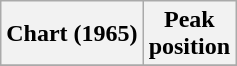<table class="wikitable sortable">
<tr>
<th>Chart (1965)</th>
<th>Peak<br>position</th>
</tr>
<tr>
</tr>
</table>
